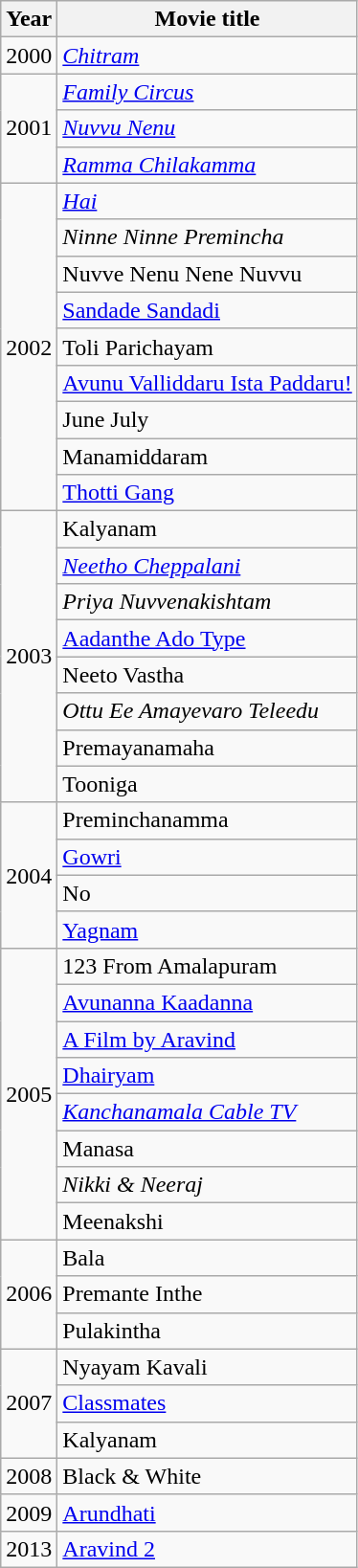<table class="wikitable sortable">
<tr>
<th>Year</th>
<th>Movie title</th>
</tr>
<tr>
<td>2000</td>
<td><em><a href='#'>Chitram</a></em></td>
</tr>
<tr>
<td rowspan="3">2001</td>
<td><em><a href='#'>Family Circus</a></em></td>
</tr>
<tr>
<td><em><a href='#'>Nuvvu Nenu</a></em></td>
</tr>
<tr>
<td><em><a href='#'>Ramma Chilakamma</a></em></td>
</tr>
<tr>
<td rowspan="9">2002</td>
<td><em><a href='#'>Hai</a></em></td>
</tr>
<tr>
<td><em>Ninne Ninne Premincha</em></td>
</tr>
<tr>
<td>Nuvve Nenu Nene Nuvvu</td>
</tr>
<tr>
<td><a href='#'>Sandade Sandadi</a></td>
</tr>
<tr>
<td>Toli Parichayam</td>
</tr>
<tr>
<td><a href='#'>Avunu Valliddaru Ista Paddaru!</a></td>
</tr>
<tr>
<td>June July</td>
</tr>
<tr>
<td>Manamiddaram</td>
</tr>
<tr>
<td><a href='#'>Thotti Gang</a></td>
</tr>
<tr>
<td rowspan="8">2003</td>
<td>Kalyanam</td>
</tr>
<tr>
<td><em><a href='#'>Neetho Cheppalani</a></em></td>
</tr>
<tr>
<td><em>Priya Nuvvenakishtam </em></td>
</tr>
<tr>
<td><a href='#'>Aadanthe Ado Type</a></td>
</tr>
<tr>
<td>Neeto Vastha</td>
</tr>
<tr>
<td><em>Ottu Ee Amayevaro Teleedu </em></td>
</tr>
<tr>
<td>Premayanamaha</td>
</tr>
<tr>
<td>Tooniga</td>
</tr>
<tr>
<td rowspan="4">2004</td>
<td>Preminchanamma</td>
</tr>
<tr>
<td><a href='#'>Gowri</a></td>
</tr>
<tr>
<td>No</td>
</tr>
<tr>
<td><a href='#'>Yagnam</a></td>
</tr>
<tr>
<td rowspan="8">2005</td>
<td>123 From Amalapuram</td>
</tr>
<tr>
<td><a href='#'>Avunanna Kaadanna</a></td>
</tr>
<tr>
<td><a href='#'>A Film by Aravind</a></td>
</tr>
<tr>
<td><a href='#'>Dhairyam</a></td>
</tr>
<tr>
<td><em> <a href='#'>Kanchanamala Cable TV</a> </em></td>
</tr>
<tr>
<td>Manasa</td>
</tr>
<tr>
<td><em>Nikki & Neeraj  </em></td>
</tr>
<tr>
<td>Meenakshi</td>
</tr>
<tr>
<td rowspan="3">2006</td>
<td>Bala</td>
</tr>
<tr>
<td>Premante Inthe</td>
</tr>
<tr>
<td>Pulakintha</td>
</tr>
<tr>
<td rowspan="3">2007</td>
<td>Nyayam Kavali</td>
</tr>
<tr>
<td><a href='#'>Classmates</a></td>
</tr>
<tr>
<td>Kalyanam</td>
</tr>
<tr>
<td>2008</td>
<td>Black & White</td>
</tr>
<tr>
<td>2009</td>
<td><a href='#'>Arundhati</a></td>
</tr>
<tr>
<td>2013</td>
<td><a href='#'>Aravind 2</a></td>
</tr>
</table>
